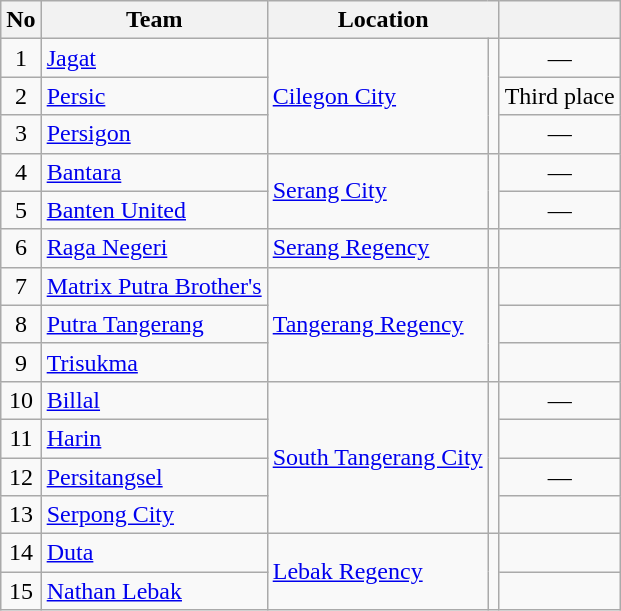<table class="wikitable sortable" style="font-size:100%;">
<tr>
<th>No</th>
<th>Team</th>
<th colspan="2">Location</th>
<th></th>
</tr>
<tr>
<td align="center">1</td>
<td><a href='#'>Jagat</a></td>
<td rowspan="3"><a href='#'>Cilegon City</a></td>
<td rowspan="3"></td>
<td align="center">—</td>
</tr>
<tr>
<td align="center">2</td>
<td><a href='#'>Persic</a></td>
<td align="center">Third place</td>
</tr>
<tr>
<td align="center">3</td>
<td><a href='#'>Persigon</a></td>
<td align="center">—</td>
</tr>
<tr>
<td align="center">4</td>
<td><a href='#'>Bantara</a></td>
<td rowspan="2"><a href='#'>Serang City</a></td>
<td rowspan="2"></td>
<td align="center">—</td>
</tr>
<tr>
<td align="center">5</td>
<td><a href='#'>Banten United</a></td>
<td align="center">—</td>
</tr>
<tr>
<td align="center">6</td>
<td><a href='#'>Raga Negeri</a></td>
<td><a href='#'>Serang Regency</a></td>
<td></td>
<td align="center"></td>
</tr>
<tr>
<td align="center">7</td>
<td><a href='#'>Matrix Putra Brother's</a></td>
<td rowspan="3"><a href='#'>Tangerang Regency</a></td>
<td rowspan="3"></td>
<td align="center"></td>
</tr>
<tr>
<td align="center">8</td>
<td><a href='#'>Putra Tangerang</a></td>
<td align="center"></td>
</tr>
<tr>
<td align="center">9</td>
<td><a href='#'>Trisukma</a></td>
<td align="center"></td>
</tr>
<tr>
<td align="center">10</td>
<td><a href='#'>Billal</a></td>
<td rowspan="4"><a href='#'>South Tangerang City</a></td>
<td rowspan="4"></td>
<td align="center">—</td>
</tr>
<tr>
<td align="center">11</td>
<td><a href='#'>Harin</a></td>
<td align="center"></td>
</tr>
<tr>
<td align="center">12</td>
<td><a href='#'>Persitangsel</a></td>
<td align="center">—</td>
</tr>
<tr>
<td align="center">13</td>
<td><a href='#'>Serpong City</a></td>
<td align="center"></td>
</tr>
<tr>
<td align="center">14</td>
<td><a href='#'>Duta</a></td>
<td rowspan="2"><a href='#'>Lebak Regency</a></td>
<td rowspan="2"></td>
<td align="center"></td>
</tr>
<tr>
<td align="center">15</td>
<td><a href='#'>Nathan Lebak</a></td>
<td align="center"></td>
</tr>
</table>
